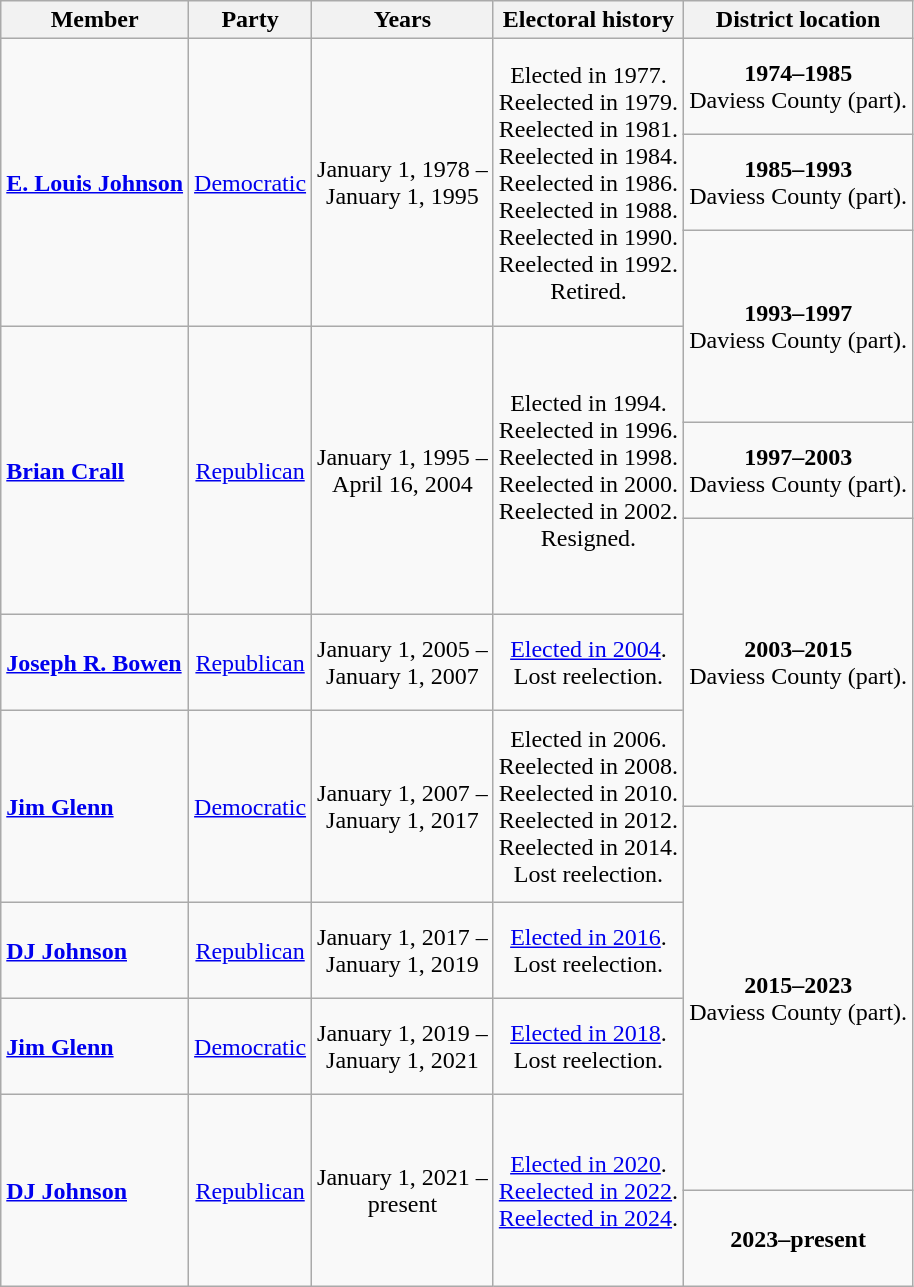<table class=wikitable style="text-align:center">
<tr>
<th>Member</th>
<th>Party</th>
<th>Years</th>
<th>Electoral history</th>
<th>District location</th>
</tr>
<tr style="height:4em">
<td rowspan=3 align=left><strong><a href='#'>E. Louis Johnson</a></strong><br></td>
<td rowspan=3 ><a href='#'>Democratic</a></td>
<td rowspan=3 nowrap>January 1, 1978 –<br>January 1, 1995</td>
<td rowspan=3>Elected in 1977.<br>Reelected in 1979.<br>Reelected in 1981.<br>Reelected in 1984.<br>Reelected in 1986.<br>Reelected in 1988.<br>Reelected in 1990.<br>Reelected in 1992.<br>Retired.</td>
<td><strong>1974–1985</strong><br>Daviess County (part).</td>
</tr>
<tr style="height:4em">
<td><strong>1985–1993</strong><br>Daviess County (part).</td>
</tr>
<tr style="height:4em">
<td rowspan=2><strong>1993–1997</strong><br>Daviess County (part).</td>
</tr>
<tr style="height:4em">
<td rowspan=3 align=left><strong><a href='#'>Brian Crall</a></strong><br></td>
<td rowspan=3 ><a href='#'>Republican</a></td>
<td rowspan=3 nowrap>January 1, 1995 –<br>April 16, 2004</td>
<td rowspan=3>Elected in 1994.<br>Reelected in 1996.<br>Reelected in 1998.<br>Reelected in 2000.<br>Reelected in 2002.<br>Resigned.</td>
</tr>
<tr style="height:4em">
<td><strong>1997–2003</strong><br>Daviess County (part).</td>
</tr>
<tr style="height:4em">
<td rowspan=3><strong>2003–2015</strong><br>Daviess County (part).</td>
</tr>
<tr style="height:4em">
<td align=left><strong><a href='#'>Joseph R. Bowen</a></strong><br></td>
<td><a href='#'>Republican</a></td>
<td nowrap>January 1, 2005 –<br>January 1, 2007</td>
<td><a href='#'>Elected in 2004</a>.<br>Lost reelection.</td>
</tr>
<tr style="height:4em">
<td rowspan=2 align=left><strong><a href='#'>Jim Glenn</a></strong><br></td>
<td rowspan=2 ><a href='#'>Democratic</a></td>
<td rowspan=2 nowrap>January 1, 2007 –<br>January 1, 2017</td>
<td rowspan=2>Elected in 2006.<br>Reelected in 2008.<br>Reelected in 2010.<br>Reelected in 2012.<br>Reelected in 2014.<br>Lost reelection.</td>
</tr>
<tr style="height:4em">
<td rowspan=4><strong>2015–2023</strong><br>Daviess County (part).</td>
</tr>
<tr style="height:4em">
<td align=left><strong><a href='#'>DJ Johnson</a></strong><br></td>
<td><a href='#'>Republican</a></td>
<td nowrap>January 1, 2017 –<br>January 1, 2019</td>
<td><a href='#'>Elected in 2016</a>.<br>Lost reelection.</td>
</tr>
<tr style="height:4em">
<td align=left><strong><a href='#'>Jim Glenn</a></strong><br></td>
<td><a href='#'>Democratic</a></td>
<td nowrap>January 1, 2019 –<br>January 1, 2021</td>
<td><a href='#'>Elected in 2018</a>.<br>Lost reelection.</td>
</tr>
<tr style="height:4em">
<td rowspan=2 align=left><strong><a href='#'>DJ Johnson</a></strong><br></td>
<td rowspan=2 ><a href='#'>Republican</a></td>
<td rowspan=2 nowrap>January 1, 2021 –<br>present</td>
<td rowspan=2><a href='#'>Elected in 2020</a>.<br><a href='#'>Reelected in 2022</a>.<br><a href='#'>Reelected in 2024</a>.</td>
</tr>
<tr style="height:4em">
<td><strong>2023–present</strong><br></td>
</tr>
</table>
